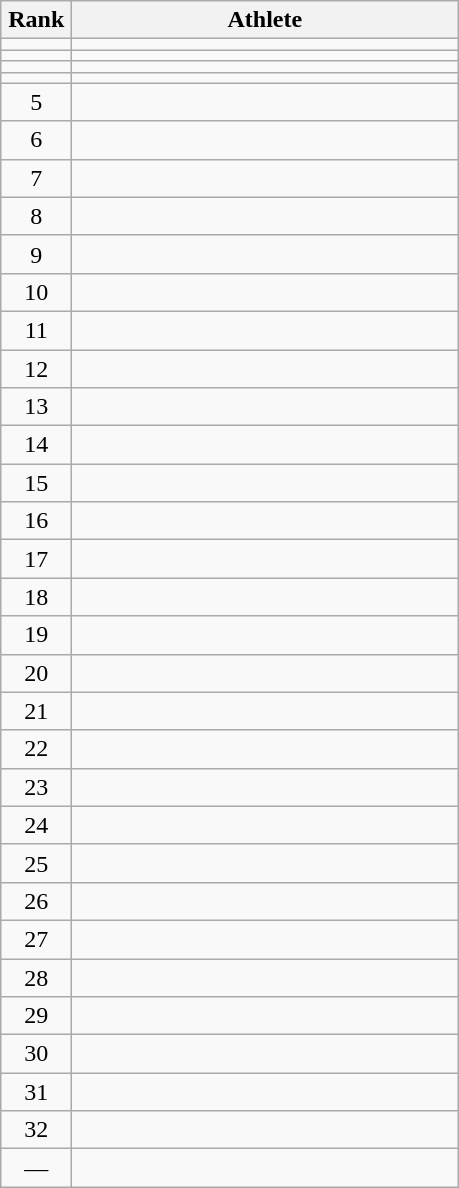<table class="wikitable" style="text-align: center;">
<tr>
<th width=40>Rank</th>
<th width=250>Athlete</th>
</tr>
<tr>
<td></td>
<td align=left></td>
</tr>
<tr>
<td></td>
<td align=left></td>
</tr>
<tr>
<td></td>
<td align=left></td>
</tr>
<tr>
<td></td>
<td align=left></td>
</tr>
<tr>
<td>5</td>
<td align=left></td>
</tr>
<tr>
<td>6</td>
<td align=left></td>
</tr>
<tr>
<td>7</td>
<td align=left></td>
</tr>
<tr>
<td>8</td>
<td align=left></td>
</tr>
<tr>
<td>9</td>
<td align=left></td>
</tr>
<tr>
<td>10</td>
<td align=left></td>
</tr>
<tr>
<td>11</td>
<td align=left></td>
</tr>
<tr>
<td>12</td>
<td align=left></td>
</tr>
<tr>
<td>13</td>
<td align=left></td>
</tr>
<tr>
<td>14</td>
<td align=left></td>
</tr>
<tr>
<td>15</td>
<td align=left></td>
</tr>
<tr>
<td>16</td>
<td align=left></td>
</tr>
<tr>
<td>17</td>
<td align=left></td>
</tr>
<tr>
<td>18</td>
<td align=left></td>
</tr>
<tr>
<td>19</td>
<td align=left></td>
</tr>
<tr>
<td>20</td>
<td align=left></td>
</tr>
<tr>
<td>21</td>
<td align=left></td>
</tr>
<tr>
<td>22</td>
<td align=left></td>
</tr>
<tr>
<td>23</td>
<td align=left></td>
</tr>
<tr>
<td>24</td>
<td align=left></td>
</tr>
<tr>
<td>25</td>
<td align=left></td>
</tr>
<tr>
<td>26</td>
<td align=left></td>
</tr>
<tr>
<td>27</td>
<td align=left></td>
</tr>
<tr>
<td>28</td>
<td align=left></td>
</tr>
<tr>
<td>29</td>
<td align=left></td>
</tr>
<tr>
<td>30</td>
<td align=left></td>
</tr>
<tr>
<td>31</td>
<td align=left></td>
</tr>
<tr>
<td>32</td>
<td align=left></td>
</tr>
<tr>
<td>—</td>
<td align=left></td>
</tr>
</table>
